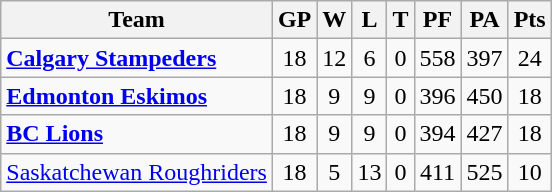<table class="wikitable">
<tr>
<th>Team</th>
<th>GP</th>
<th>W</th>
<th>L</th>
<th>T</th>
<th>PF</th>
<th>PA</th>
<th>Pts</th>
</tr>
<tr align="center">
<td align="left"><strong><a href='#'>Calgary Stampeders</a></strong></td>
<td>18</td>
<td>12</td>
<td>6</td>
<td>0</td>
<td>558</td>
<td>397</td>
<td>24</td>
</tr>
<tr align="center">
<td align="left"><strong><a href='#'>Edmonton Eskimos</a></strong></td>
<td>18</td>
<td>9</td>
<td>9</td>
<td>0</td>
<td>396</td>
<td>450</td>
<td>18</td>
</tr>
<tr align="center">
<td align="left"><strong><a href='#'>BC Lions</a></strong></td>
<td>18</td>
<td>9</td>
<td>9</td>
<td>0</td>
<td>394</td>
<td>427</td>
<td>18</td>
</tr>
<tr align="center">
<td align="left"><a href='#'>Saskatchewan Roughriders</a></td>
<td>18</td>
<td>5</td>
<td>13</td>
<td>0</td>
<td>411</td>
<td>525</td>
<td>10</td>
</tr>
</table>
